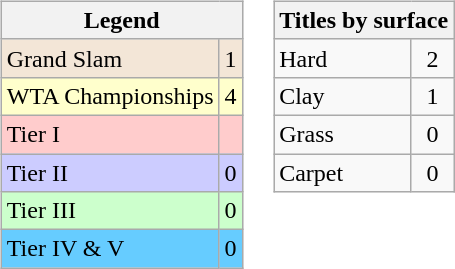<table>
<tr valign=top>
<td><br><table class="wikitable sortable mw-collapsible mw-collapsed">
<tr>
<th colspan=2>Legend</th>
</tr>
<tr bgcolor="#f3e6d7">
<td>Grand Slam</td>
<td align="center">1</td>
</tr>
<tr bgcolor="#ffffcc">
<td>WTA Championships</td>
<td align="center">4</td>
</tr>
<tr bgcolor="#ffcccc">
<td>Tier I</td>
<td align="center"></td>
</tr>
<tr bgcolor="#ccccff">
<td>Tier II</td>
<td align="center">0</td>
</tr>
<tr bgcolor="#CCFFCC">
<td>Tier III</td>
<td align="center">0</td>
</tr>
<tr bgcolor="#66CCFF">
<td>Tier IV & V</td>
<td align="center">0</td>
</tr>
</table>
</td>
<td><br><table class="wikitable sortable mw-collapsible mw-collapsed">
<tr>
<th colspan=2>Titles by surface</th>
</tr>
<tr>
<td>Hard</td>
<td align="center">2</td>
</tr>
<tr>
<td>Clay</td>
<td align="center">1</td>
</tr>
<tr>
<td>Grass</td>
<td align="center">0</td>
</tr>
<tr>
<td>Carpet</td>
<td align="center">0</td>
</tr>
</table>
</td>
</tr>
</table>
